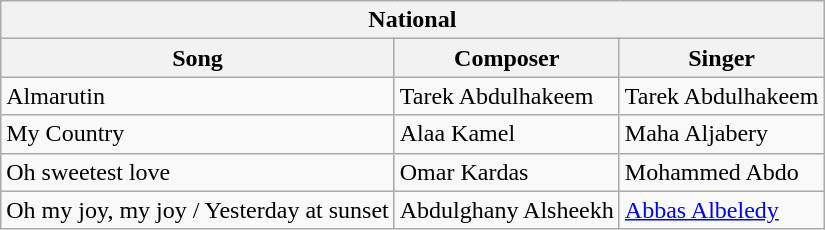<table class="wikitable">
<tr>
<th colspan="3">National</th>
</tr>
<tr>
<th>Song</th>
<th>Composer</th>
<th>Singer</th>
</tr>
<tr>
<td>Almarutin</td>
<td>Tarek Abdulhakeem</td>
<td>Tarek Abdulhakeem</td>
</tr>
<tr>
<td>My Country</td>
<td>Alaa Kamel</td>
<td>Maha Aljabery</td>
</tr>
<tr>
<td>Oh sweetest love</td>
<td>Omar Kardas</td>
<td>Mohammed Abdo</td>
</tr>
<tr>
<td>Oh my joy, my joy / Yesterday at sunset</td>
<td>Abdulghany Alsheekh</td>
<td><a href='#'>Abbas Albeledy</a></td>
</tr>
</table>
